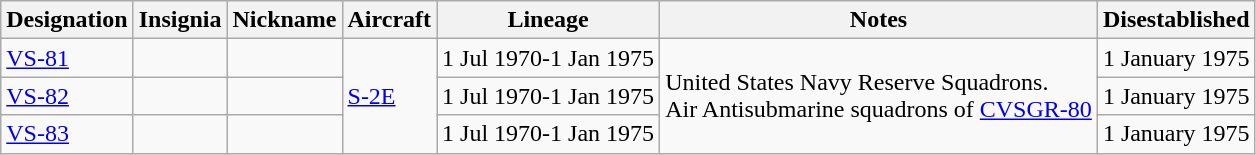<table class="wikitable">
<tr>
<th>Designation</th>
<th>Insignia</th>
<th>Nickname</th>
<th>Aircraft</th>
<th>Lineage</th>
<th>Notes</th>
<th>Disestablished</th>
</tr>
<tr>
<td><a href='#'>VS-81</a></td>
<td></td>
<td></td>
<td rowspan="3"><a href='#'>S-2E</a></td>
<td>1 Jul 1970-1 Jan 1975</td>
<td rowspan="3">United States Navy Reserve Squadrons.<br>Air Antisubmarine squadrons of <a href='#'>CVSGR-80</a></td>
<td>1 January 1975</td>
</tr>
<tr>
<td><a href='#'>VS-82</a></td>
<td></td>
<td></td>
<td>1 Jul 1970-1 Jan 1975</td>
<td>1 January 1975</td>
</tr>
<tr>
<td><a href='#'>VS-83</a></td>
<td></td>
<td></td>
<td>1 Jul 1970-1 Jan 1975</td>
<td>1 January 1975</td>
</tr>
</table>
